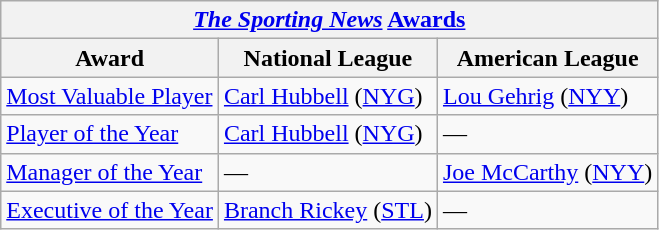<table class="wikitable">
<tr>
<th colspan="3"><em><a href='#'>The Sporting News</a></em> <a href='#'>Awards</a></th>
</tr>
<tr>
<th>Award</th>
<th>National League</th>
<th>American League</th>
</tr>
<tr>
<td><a href='#'>Most Valuable Player</a></td>
<td><a href='#'>Carl Hubbell</a> (<a href='#'>NYG</a>)</td>
<td><a href='#'>Lou Gehrig</a> (<a href='#'>NYY</a>)</td>
</tr>
<tr>
<td><a href='#'>Player of the Year</a></td>
<td><a href='#'>Carl Hubbell</a> (<a href='#'>NYG</a>)</td>
<td>—</td>
</tr>
<tr>
<td><a href='#'>Manager of the Year</a></td>
<td>—</td>
<td><a href='#'>Joe McCarthy</a> (<a href='#'>NYY</a>)</td>
</tr>
<tr>
<td><a href='#'>Executive of the Year</a></td>
<td><a href='#'>Branch Rickey</a> (<a href='#'>STL</a>)</td>
<td>—</td>
</tr>
</table>
